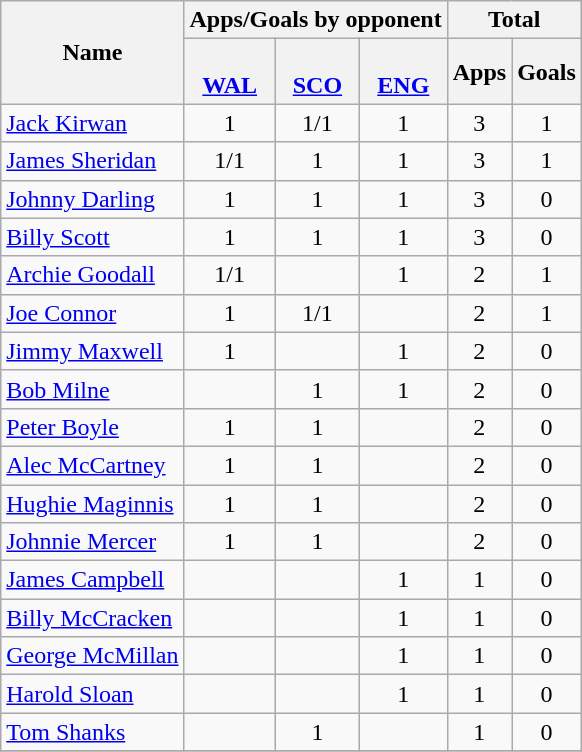<table class="wikitable sortable" style="text-align: center;">
<tr>
<th rowspan=2>Name</th>
<th colspan=3>Apps/Goals by opponent</th>
<th colspan=2>Total</th>
</tr>
<tr>
<th><br><a href='#'>WAL</a></th>
<th><br><a href='#'>SCO</a></th>
<th><br><a href='#'>ENG</a></th>
<th>Apps</th>
<th>Goals</th>
</tr>
<tr>
<td align=left><a href='#'>Jack Kirwan</a></td>
<td>1</td>
<td>1/1</td>
<td>1</td>
<td>3</td>
<td>1</td>
</tr>
<tr>
<td align=left><a href='#'>James Sheridan</a></td>
<td>1/1</td>
<td>1</td>
<td>1</td>
<td>3</td>
<td>1</td>
</tr>
<tr>
<td align=left><a href='#'>Johnny Darling</a></td>
<td>1</td>
<td>1</td>
<td>1</td>
<td>3</td>
<td>0</td>
</tr>
<tr>
<td align=left><a href='#'>Billy Scott</a></td>
<td>1</td>
<td>1</td>
<td>1</td>
<td>3</td>
<td>0</td>
</tr>
<tr>
<td align=left><a href='#'>Archie Goodall</a></td>
<td>1/1</td>
<td></td>
<td>1</td>
<td>2</td>
<td>1</td>
</tr>
<tr>
<td align=left><a href='#'>Joe Connor</a></td>
<td>1</td>
<td>1/1</td>
<td></td>
<td>2</td>
<td>1</td>
</tr>
<tr>
<td align=left><a href='#'>Jimmy Maxwell</a></td>
<td>1</td>
<td></td>
<td>1</td>
<td>2</td>
<td>0</td>
</tr>
<tr>
<td align=left><a href='#'>Bob Milne</a></td>
<td></td>
<td>1</td>
<td>1</td>
<td>2</td>
<td>0</td>
</tr>
<tr>
<td align=left><a href='#'>Peter Boyle</a></td>
<td>1</td>
<td>1</td>
<td></td>
<td>2</td>
<td>0</td>
</tr>
<tr>
<td align=left><a href='#'>Alec McCartney</a></td>
<td>1</td>
<td>1</td>
<td></td>
<td>2</td>
<td>0</td>
</tr>
<tr>
<td align=left><a href='#'>Hughie Maginnis</a></td>
<td>1</td>
<td>1</td>
<td></td>
<td>2</td>
<td>0</td>
</tr>
<tr>
<td align=left><a href='#'>Johnnie Mercer</a></td>
<td>1</td>
<td>1</td>
<td></td>
<td>2</td>
<td>0</td>
</tr>
<tr>
<td align=left><a href='#'>James Campbell</a></td>
<td></td>
<td></td>
<td>1</td>
<td>1</td>
<td>0</td>
</tr>
<tr>
<td align=left><a href='#'>Billy McCracken</a></td>
<td></td>
<td></td>
<td>1</td>
<td>1</td>
<td>0</td>
</tr>
<tr>
<td align=left><a href='#'>George McMillan</a></td>
<td></td>
<td></td>
<td>1</td>
<td>1</td>
<td>0</td>
</tr>
<tr>
<td align=left><a href='#'>Harold Sloan</a></td>
<td></td>
<td></td>
<td>1</td>
<td>1</td>
<td>0</td>
</tr>
<tr>
<td align=left><a href='#'>Tom Shanks</a></td>
<td></td>
<td>1</td>
<td></td>
<td>1</td>
<td>0</td>
</tr>
<tr>
</tr>
</table>
